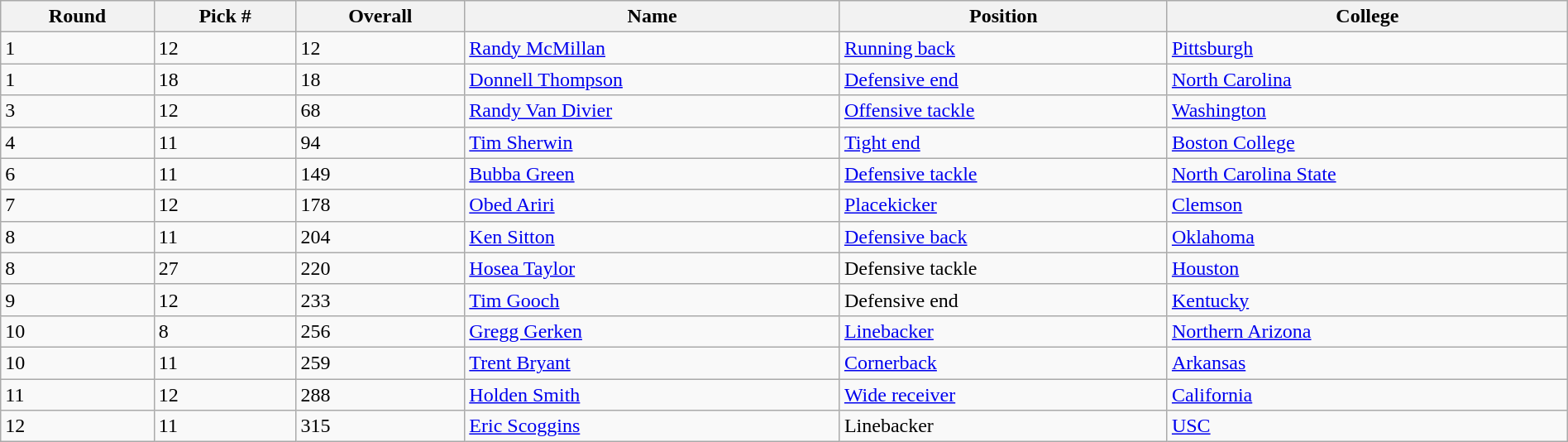<table class="wikitable sortable sortable" style="width: 100%">
<tr>
<th>Round</th>
<th>Pick #</th>
<th>Overall</th>
<th>Name</th>
<th>Position</th>
<th>College</th>
</tr>
<tr>
<td>1</td>
<td>12</td>
<td>12</td>
<td><a href='#'>Randy McMillan</a></td>
<td><a href='#'>Running back</a></td>
<td><a href='#'>Pittsburgh</a></td>
</tr>
<tr>
<td>1</td>
<td>18</td>
<td>18</td>
<td><a href='#'>Donnell Thompson</a></td>
<td><a href='#'>Defensive end</a></td>
<td><a href='#'>North Carolina</a></td>
</tr>
<tr>
<td>3</td>
<td>12</td>
<td>68</td>
<td><a href='#'>Randy Van Divier</a></td>
<td><a href='#'>Offensive tackle</a></td>
<td><a href='#'>Washington</a></td>
</tr>
<tr>
<td>4</td>
<td>11</td>
<td>94</td>
<td><a href='#'>Tim Sherwin</a></td>
<td><a href='#'>Tight end</a></td>
<td><a href='#'>Boston College</a></td>
</tr>
<tr>
<td>6</td>
<td>11</td>
<td>149</td>
<td><a href='#'>Bubba Green</a></td>
<td><a href='#'>Defensive tackle</a></td>
<td><a href='#'>North Carolina State</a></td>
</tr>
<tr>
<td>7</td>
<td>12</td>
<td>178</td>
<td><a href='#'>Obed Ariri</a></td>
<td><a href='#'>Placekicker</a></td>
<td><a href='#'>Clemson</a></td>
</tr>
<tr>
<td>8</td>
<td>11</td>
<td>204</td>
<td><a href='#'>Ken Sitton</a></td>
<td><a href='#'>Defensive back</a></td>
<td><a href='#'>Oklahoma</a></td>
</tr>
<tr>
<td>8</td>
<td>27</td>
<td>220</td>
<td><a href='#'>Hosea Taylor</a></td>
<td>Defensive tackle</td>
<td><a href='#'>Houston</a></td>
</tr>
<tr>
<td>9</td>
<td>12</td>
<td>233</td>
<td><a href='#'>Tim Gooch</a></td>
<td>Defensive end</td>
<td><a href='#'>Kentucky</a></td>
</tr>
<tr>
<td>10</td>
<td>8</td>
<td>256</td>
<td><a href='#'>Gregg Gerken</a></td>
<td><a href='#'>Linebacker</a></td>
<td><a href='#'>Northern Arizona</a></td>
</tr>
<tr>
<td>10</td>
<td>11</td>
<td>259</td>
<td><a href='#'>Trent Bryant</a></td>
<td><a href='#'>Cornerback</a></td>
<td><a href='#'>Arkansas</a></td>
</tr>
<tr>
<td>11</td>
<td>12</td>
<td>288</td>
<td><a href='#'>Holden Smith</a></td>
<td><a href='#'>Wide receiver</a></td>
<td><a href='#'>California</a></td>
</tr>
<tr>
<td>12</td>
<td>11</td>
<td>315</td>
<td><a href='#'>Eric Scoggins</a></td>
<td>Linebacker</td>
<td><a href='#'>USC</a></td>
</tr>
</table>
